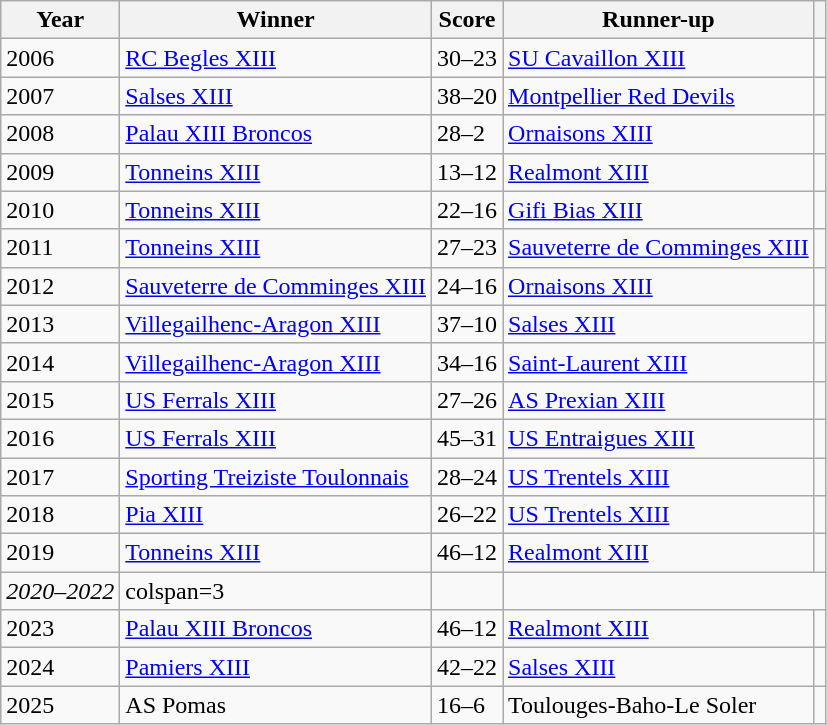<table class="wikitable">
<tr>
<th>Year</th>
<th>Winner</th>
<th>Score</th>
<th>Runner-up</th>
<th></th>
</tr>
<tr>
<td>2006</td>
<td><a href='#'>RC Begles XIII</a></td>
<td>30–23</td>
<td><a href='#'>SU Cavaillon XIII</a></td>
<td></td>
</tr>
<tr>
<td>2007</td>
<td><a href='#'>Salses XIII</a></td>
<td>38–20</td>
<td><a href='#'>Montpellier Red Devils</a></td>
<td></td>
</tr>
<tr>
<td>2008</td>
<td><a href='#'>Palau XIII Broncos</a></td>
<td>28–2</td>
<td><a href='#'>Ornaisons XIII</a></td>
<td></td>
</tr>
<tr>
<td>2009</td>
<td><a href='#'>Tonneins XIII</a></td>
<td>13–12</td>
<td><a href='#'>Realmont XIII</a></td>
<td></td>
</tr>
<tr>
<td>2010</td>
<td><a href='#'>Tonneins XIII</a></td>
<td>22–16</td>
<td><a href='#'>Gifi Bias XIII</a></td>
<td></td>
</tr>
<tr>
<td>2011</td>
<td><a href='#'>Tonneins XIII</a></td>
<td>27–23</td>
<td><a href='#'>Sauveterre de Comminges XIII</a></td>
<td></td>
</tr>
<tr>
<td>2012</td>
<td><a href='#'>Sauveterre de Comminges XIII</a></td>
<td>24–16</td>
<td><a href='#'>Ornaisons XIII</a></td>
<td></td>
</tr>
<tr>
<td>2013</td>
<td><a href='#'>Villegailhenc-Aragon XIII</a></td>
<td>37–10</td>
<td><a href='#'>Salses XIII</a></td>
<td></td>
</tr>
<tr>
<td>2014</td>
<td><a href='#'>Villegailhenc-Aragon XIII</a></td>
<td>34–16</td>
<td><a href='#'>Saint-Laurent XIII</a></td>
<td></td>
</tr>
<tr>
<td>2015</td>
<td><a href='#'>US Ferrals XIII</a></td>
<td>27–26</td>
<td><a href='#'>AS Prexian XIII</a></td>
<td></td>
</tr>
<tr>
<td>2016</td>
<td><a href='#'>US Ferrals XIII</a></td>
<td>45–31</td>
<td><a href='#'>US Entraigues XIII</a></td>
<td></td>
</tr>
<tr>
<td>2017</td>
<td><a href='#'>Sporting Treiziste Toulonnais</a></td>
<td>28–24</td>
<td><a href='#'>US Trentels XIII</a></td>
<td></td>
</tr>
<tr>
<td>2018</td>
<td><a href='#'>Pia XIII</a></td>
<td>26–22</td>
<td><a href='#'>US Trentels XIII</a></td>
<td></td>
</tr>
<tr>
<td>2019</td>
<td><a href='#'>Tonneins XIII</a></td>
<td>46–12</td>
<td><a href='#'>Realmont XIII</a></td>
<td></td>
</tr>
<tr>
<td><em>2020–2022</em></td>
<td>colspan=3 </td>
<td></td>
</tr>
<tr>
<td>2023</td>
<td><a href='#'>Palau XIII Broncos</a></td>
<td>46–12</td>
<td><a href='#'>Realmont XIII</a></td>
<td></td>
</tr>
<tr>
<td>2024</td>
<td><a href='#'>Pamiers XIII</a></td>
<td>42–22</td>
<td><a href='#'>Salses XIII</a></td>
<td></td>
</tr>
<tr>
<td>2025</td>
<td>AS Pomas</td>
<td>16–6</td>
<td>Toulouges-Baho-Le Soler</td>
<td></td>
</tr>
</table>
